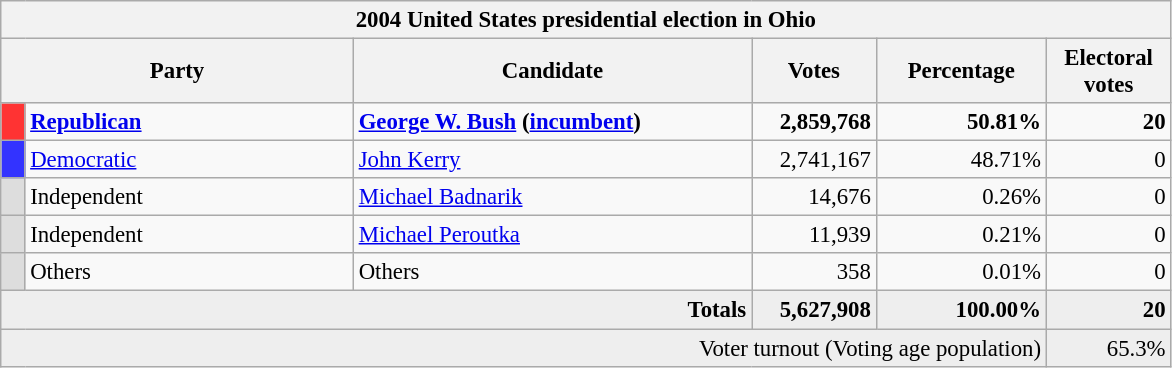<table class="wikitable" style="font-size: 95%;">
<tr>
<th colspan="6">2004 United States presidential election in Ohio</th>
</tr>
<tr>
<th colspan="2" style="width: 15em">Party</th>
<th style="width: 17em">Candidate</th>
<th style="width: 5em">Votes</th>
<th style="width: 7em">Percentage</th>
<th style="width: 5em">Electoral votes</th>
</tr>
<tr>
<th style="background-color:#FF3333; width: 3px"></th>
<td style="width: 130px"><strong><a href='#'>Republican</a></strong></td>
<td><strong><a href='#'>George W. Bush</a> (<a href='#'>incumbent</a>)</strong></td>
<td align="right"><strong>2,859,768</strong></td>
<td align="right"><strong>50.81%</strong></td>
<td align="right"><strong>20</strong></td>
</tr>
<tr>
<th style="background-color:#3333FF; width: 3px"></th>
<td style="width: 130px"><a href='#'>Democratic</a></td>
<td><a href='#'>John Kerry</a></td>
<td align="right">2,741,167</td>
<td align="right">48.71%</td>
<td align="right">0</td>
</tr>
<tr>
<th style="background-color:#DDDDDD; width: 3px"></th>
<td style="width: 130px">Independent</td>
<td><a href='#'>Michael Badnarik</a></td>
<td align="right">14,676</td>
<td align="right">0.26%</td>
<td align="right">0</td>
</tr>
<tr>
<th style="background-color:#DDDDDD; width: 3px"></th>
<td style="width: 130px">Independent</td>
<td><a href='#'>Michael Peroutka</a></td>
<td align="right">11,939</td>
<td align="right">0.21%</td>
<td align="right">0</td>
</tr>
<tr>
<th style="background-color:#DDDDDD; width: 3px"></th>
<td style="width: 130px">Others</td>
<td>Others</td>
<td align="right">358</td>
<td align="right">0.01%</td>
<td align="right">0</td>
</tr>
<tr bgcolor="#EEEEEE">
<td colspan="3" align="right"><strong>Totals</strong></td>
<td align="right"><strong>5,627,908</strong></td>
<td align="right"><strong>100.00%</strong></td>
<td align="right"><strong>20</strong></td>
</tr>
<tr bgcolor="#EEEEEE">
<td colspan="5" align="right">Voter turnout (Voting age population)</td>
<td colspan="1" align="right">65.3%</td>
</tr>
</table>
